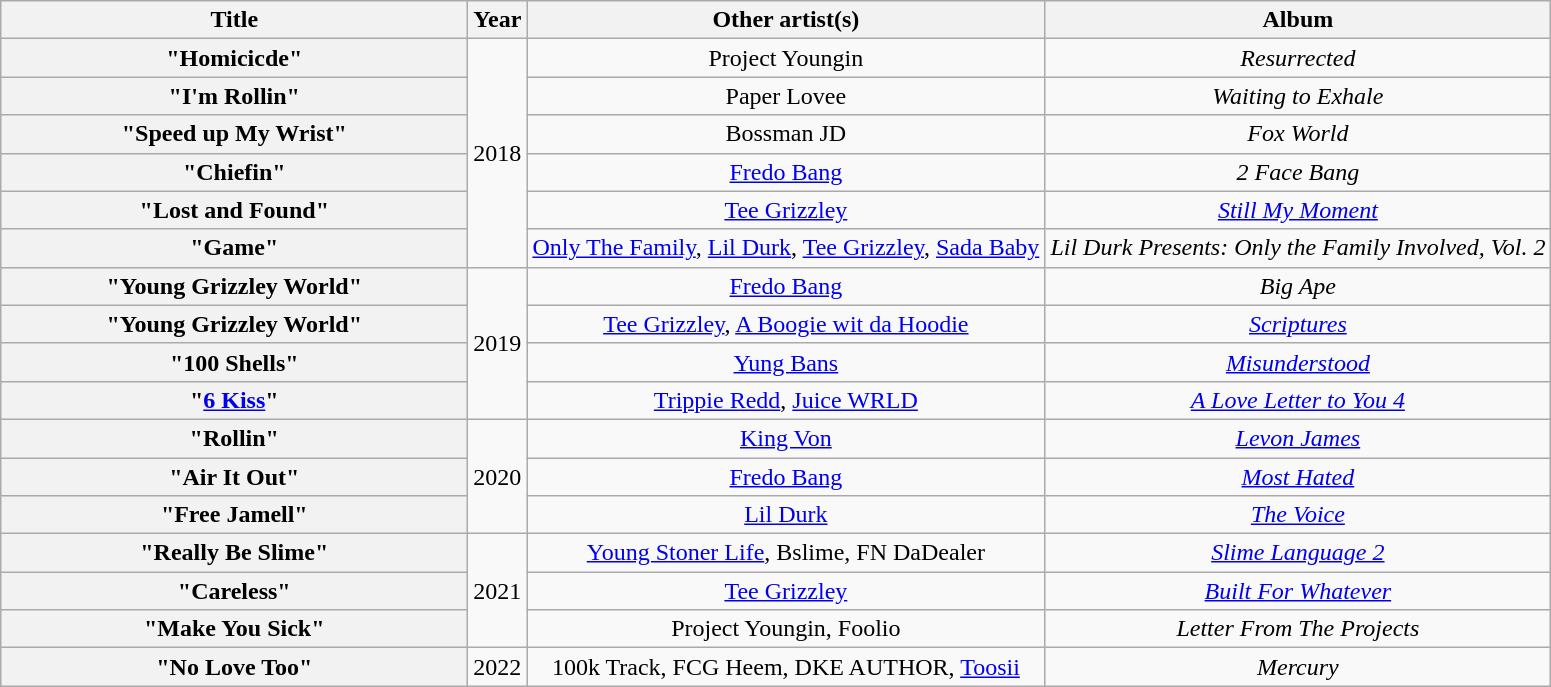<table class="wikitable plainrowheaders" style="text-align:center;">
<tr>
<th scope="col" style="width:19em;">Title</th>
<th scope="col">Year</th>
<th scope="col">Other artist(s)</th>
<th scope="col">Album</th>
</tr>
<tr>
<th scope="row">"Homicicde"</th>
<td rowspan="6">2018</td>
<td>Project Youngin</td>
<td><em>Resurrected</em></td>
</tr>
<tr>
<th scope="row">"I'm Rollin"</th>
<td>Paper Lovee</td>
<td><em>Waiting to Exhale</em></td>
</tr>
<tr>
<th scope="row">"Speed up My Wrist"</th>
<td>Bossman JD</td>
<td><em>Fox World</em></td>
</tr>
<tr>
<th scope="row">"Chiefin"</th>
<td><a href='#'>Fredo Bang</a></td>
<td><em>2 Face Bang</em></td>
</tr>
<tr>
<th scope="row">"Lost and Found"</th>
<td><a href='#'>Tee Grizzley</a></td>
<td><em><a href='#'>Still My Moment</a></em></td>
</tr>
<tr>
<th scope="row">"Game"</th>
<td><a href='#'>Only The Family</a>, <a href='#'>Lil Durk</a>, <a href='#'>Tee Grizzley</a>, <a href='#'>Sada Baby</a></td>
<td><em>Lil Durk Presents: Only the Family Involved, Vol. 2</em></td>
</tr>
<tr>
<th scope="row">"Young Grizzley World"</th>
<td rowspan="4">2019</td>
<td><a href='#'>Fredo Bang</a></td>
<td><em>Big Ape</em></td>
</tr>
<tr>
<th scope="row">"Young Grizzley World"</th>
<td><a href='#'>Tee Grizzley</a>, <a href='#'>A Boogie wit da Hoodie</a></td>
<td><em><a href='#'>Scriptures</a></em></td>
</tr>
<tr>
<th scope="row">"100 Shells"</th>
<td><a href='#'>Yung Bans</a></td>
<td><em><a href='#'>Misunderstood</a></em></td>
</tr>
<tr>
<th scope="row">"<a href='#'>6 Kiss</a>"</th>
<td><a href='#'>Trippie Redd</a>, <a href='#'>Juice WRLD</a></td>
<td><em><a href='#'>A Love Letter to You 4</a></em></td>
</tr>
<tr>
<th scope="row">"Rollin"</th>
<td rowspan="3">2020</td>
<td><a href='#'>King Von</a></td>
<td><em><a href='#'>Levon James</a></em></td>
</tr>
<tr>
<th scope="row">"Air It Out"</th>
<td><a href='#'>Fredo Bang</a></td>
<td><em><a href='#'>Most Hated</a></em></td>
</tr>
<tr>
<th scope="row">"Free Jamell"</th>
<td><a href='#'>Lil Durk</a></td>
<td><em><a href='#'>The Voice</a></em></td>
</tr>
<tr>
<th scope="row">"Really Be Slime"</th>
<td rowspan="3">2021</td>
<td><a href='#'>Young Stoner Life</a>, Bslime, FN DaDealer</td>
<td><em><a href='#'>Slime Language 2</a></em></td>
</tr>
<tr>
<th scope="row">"Careless"</th>
<td><a href='#'>Tee Grizzley</a></td>
<td><em><a href='#'>Built For Whatever</a></em></td>
</tr>
<tr>
<th scope="row">"Make You Sick"</th>
<td>Project Youngin, Foolio</td>
<td><em>Letter From The Projects</em></td>
</tr>
<tr>
<th scope="row">"No Love Too"</th>
<td rowspan="1">2022</td>
<td>100k Track, FCG Heem, DKE AUTHOR, <a href='#'>Toosii</a></td>
<td><em>Mercury</em></td>
</tr>
</table>
